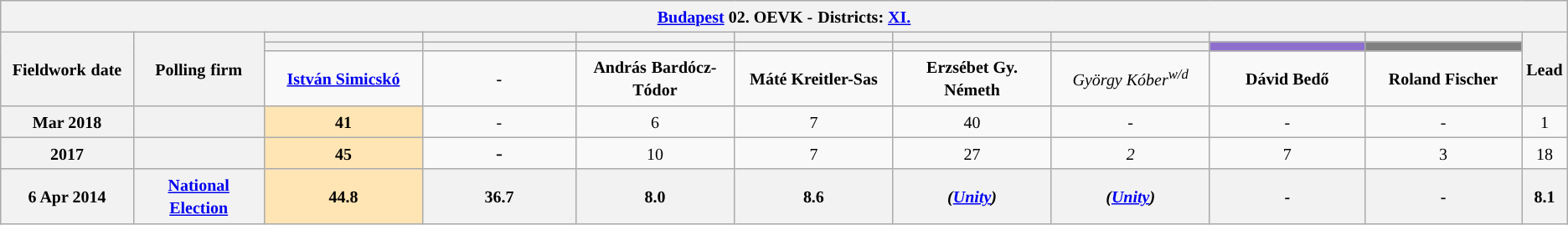<table class="wikitable mw-collapsible mw-collapsed" style="text-align:center">
<tr>
<th colspan="11" style="width: 980pt;"><small><a href='#'>Budapest</a> 02. OEVK -</small> <small>Districts: <a href='#'>XI.</a></small></th>
</tr>
<tr>
<th rowspan="3" style="width: 80pt;"><small>Fieldwork</small> <small>date</small></th>
<th rowspan="3" style="width: 80pt;"><strong><small>Polling</small> <small>firm</small></strong></th>
<th style="width: 100pt;"><small></small></th>
<th style="width: 100pt;"><small> </small></th>
<th style="width: 100pt;"></th>
<th style="width: 100pt;"></th>
<th style="width: 100pt;"></th>
<th style="width: 100pt;"></th>
<th style="width: 100pt;"></th>
<th style="width: 100pt;"></th>
<th rowspan="3" style="width: 20pt;"><small>Lead</small></th>
</tr>
<tr>
<th style="color:inherit;background:"></th>
<th style="color:inherit;background:"></th>
<th style="color:inherit;background:"></th>
<th style="color:inherit;background:"></th>
<th style="color:inherit;background:"></th>
<th style="color:inherit;background:"></th>
<th style="color:inherit;background:#8E6FCE;"></th>
<th style="color:inherit;background:#808080;"></th>
</tr>
<tr>
<td><a href='#'><small><strong>István Simicskó</strong></small></a></td>
<td><small><strong>-</strong></small></td>
<td><small><strong>András</strong></small> <small><strong>Bardócz-Tódor</strong></small></td>
<td><small><strong>Máté Kreitler-Sas</strong></small></td>
<td><small><strong>Erzsébet Gy. Németh</strong></small></td>
<td><small><em>György Kóber<sup>w/d</sup></em></small></td>
<td><small><strong>Dávid Bedő</strong></small></td>
<td><small><strong>Roland Fischer</strong></small></td>
</tr>
<tr>
<th><small>Mar 2018</small></th>
<th><small></small></th>
<td style="background:#FFE5B4"><strong><small>41</small></strong></td>
<td><small>-</small></td>
<td><small>6</small></td>
<td><small>7</small></td>
<td><small>40</small></td>
<td><small><em>-</em></small></td>
<td><small>-</small></td>
<td><small>-</small></td>
<td style="background:"><small>1</small></td>
</tr>
<tr>
<th><small>2017</small></th>
<th><small></small></th>
<td style="background:#FFE5B4"><strong><small>45</small></strong></td>
<td>-</td>
<td><small>10</small></td>
<td><small>7</small></td>
<td><small>27</small></td>
<td><small><em>2</em></small></td>
<td><small>7</small></td>
<td><small>3</small></td>
<td style="background:"><small>18</small></td>
</tr>
<tr>
<th><small>6 Apr 2014</small></th>
<th><a href='#'><small>National Election</small></a></th>
<th style="background:#FFE5B4"><strong><small>44.8</small></strong></th>
<th><small>36.7</small></th>
<th><small>8.0</small></th>
<th><small>8.6</small></th>
<th><small><em>(<a href='#'>Unity</a>)</em></small></th>
<th><small><em>(<a href='#'>Unity</a>)</em></small></th>
<th><small>-</small></th>
<th><small>-</small></th>
<th style="background:"><small>8.1</small></th>
</tr>
</table>
